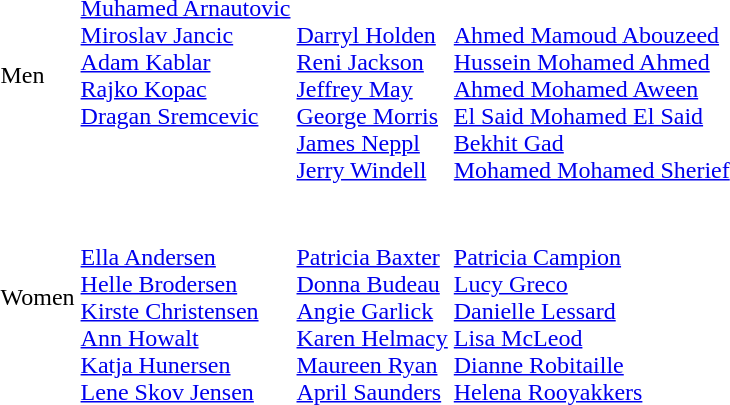<table>
<tr>
<td>Men<br></td>
<td valign=top> <br> <a href='#'>Muhamed Arnautovic</a> <br> <a href='#'>Miroslav Jancic</a> <br> <a href='#'>Adam Kablar</a> <br> <a href='#'>Rajko Kopac</a> <br> <a href='#'>Dragan Sremcevic</a></td>
<td valign=top> <br><br><a href='#'>Darryl Holden</a> <br>
<a href='#'>Reni Jackson</a> <br>
<a href='#'>Jeffrey May</a> <br>
<a href='#'>George Morris</a> <br>
<a href='#'>James Neppl</a> <br>
<a href='#'>Jerry Windell</a></td>
<td valign=top> <br><br><a href='#'>Ahmed Mamoud Abouzeed</a> <br>
<a href='#'>Hussein Mohamed Ahmed</a> <br>
<a href='#'>Ahmed Mohamed Aween</a> <br>
<a href='#'>El Said Mohamed El Said</a> <br>
<a href='#'>Bekhit Gad</a> <br>
<a href='#'>Mohamed Mohamed Sherief</a></td>
</tr>
<tr>
<td>Women<br></td>
<td valign=top> <br><br><a href='#'>Ella Andersen</a> <br>
<a href='#'>Helle Brodersen</a> <br>
<a href='#'>Kirste Christensen</a> <br>
<a href='#'>Ann Howalt</a> <br>
<a href='#'>Katja Hunersen</a> <br>
<a href='#'>Lene Skov Jensen</a></td>
<td valign=top> <br><br><a href='#'>Patricia Baxter</a> <br>
<a href='#'>Donna Budeau</a> <br>
<a href='#'>Angie Garlick</a> <br>
<a href='#'>Karen Helmacy</a> <br>
<a href='#'>Maureen Ryan</a> <br>
<a href='#'>April Saunders</a></td>
<td valign=top> <br><br><a href='#'>Patricia Campion</a> <br>
<a href='#'>Lucy Greco</a> <br>
<a href='#'>Danielle Lessard</a> <br>
<a href='#'>Lisa McLeod</a> <br>
<a href='#'>Dianne Robitaille</a> <br>
<a href='#'>Helena Rooyakkers</a></td>
</tr>
</table>
